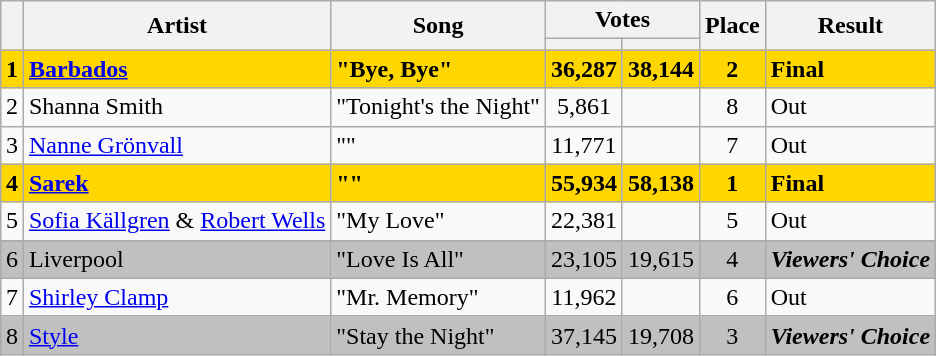<table class="sortable wikitable" style="margin: 1em auto 1em auto; text-align:center;">
<tr>
<th rowspan="2"></th>
<th rowspan="2">Artist</th>
<th rowspan="2">Song</th>
<th colspan="2">Votes</th>
<th rowspan="2">Place</th>
<th rowspan="2" class="unsortable">Result</th>
</tr>
<tr>
<th></th>
<th></th>
</tr>
<tr style="background:gold;">
<td><strong>1</strong></td>
<td align="left"><strong><a href='#'>Barbados</a></strong></td>
<td align="left"><strong>"Bye, Bye"</strong></td>
<td><strong>36,287</strong></td>
<td><strong>38,144</strong></td>
<td><strong>2</strong></td>
<td align="left"><strong>Final</strong></td>
</tr>
<tr>
<td>2</td>
<td align="left">Shanna Smith</td>
<td align="left">"Tonight's the Night"</td>
<td>5,861</td>
<td></td>
<td>8</td>
<td align="left">Out</td>
</tr>
<tr>
<td>3</td>
<td align="left"><a href='#'>Nanne Grönvall</a></td>
<td align="left">""</td>
<td>11,771</td>
<td></td>
<td>7</td>
<td align="left">Out</td>
</tr>
<tr style="background:gold;">
<td><strong>4</strong></td>
<td align="left"><strong><a href='#'>Sarek</a></strong></td>
<td align="left"><strong>""</strong></td>
<td><strong>55,934</strong></td>
<td><strong>58,138</strong></td>
<td><strong>1</strong></td>
<td align="left"><strong>Final</strong></td>
</tr>
<tr>
<td>5</td>
<td align="left"><a href='#'>Sofia Källgren</a> & <a href='#'>Robert Wells</a></td>
<td align="left">"My Love"</td>
<td>22,381</td>
<td></td>
<td>5</td>
<td align="left">Out</td>
</tr>
<tr style="background:silver;">
<td>6</td>
<td align="left">Liverpool</td>
<td align="left">"Love Is All"</td>
<td>23,105</td>
<td>19,615</td>
<td>4</td>
<td align="left"><strong><em>Viewers' Choice</em></strong></td>
</tr>
<tr>
<td>7</td>
<td align="left"><a href='#'>Shirley Clamp</a></td>
<td align="left">"Mr. Memory"</td>
<td>11,962</td>
<td></td>
<td>6</td>
<td align="left">Out</td>
</tr>
<tr style="background:silver;">
<td>8</td>
<td align="left"><a href='#'>Style</a></td>
<td align="left">"Stay the Night"</td>
<td>37,145</td>
<td>19,708</td>
<td>3</td>
<td align="left"><strong><em>Viewers' Choice</em></strong></td>
</tr>
</table>
